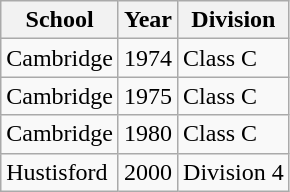<table class="wikitable">
<tr>
<th>School</th>
<th>Year</th>
<th>Division</th>
</tr>
<tr>
<td>Cambridge</td>
<td>1974</td>
<td>Class C</td>
</tr>
<tr>
<td>Cambridge</td>
<td>1975</td>
<td>Class C</td>
</tr>
<tr>
<td>Cambridge</td>
<td>1980</td>
<td>Class C</td>
</tr>
<tr>
<td>Hustisford</td>
<td>2000</td>
<td>Division 4</td>
</tr>
</table>
